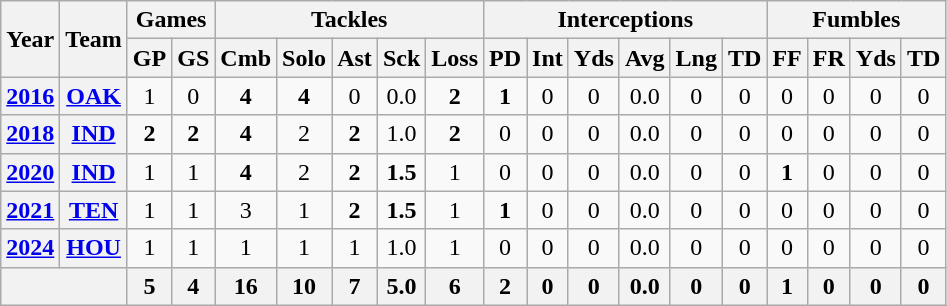<table class= "wikitable" float="left" border="1" style="text-align:center">
<tr>
<th rowspan="2">Year</th>
<th rowspan="2">Team</th>
<th colspan="2">Games</th>
<th colspan="5">Tackles</th>
<th colspan="6">Interceptions</th>
<th colspan="4">Fumbles</th>
</tr>
<tr>
<th>GP</th>
<th>GS</th>
<th>Cmb</th>
<th>Solo</th>
<th>Ast</th>
<th>Sck</th>
<th>Loss</th>
<th>PD</th>
<th>Int</th>
<th>Yds</th>
<th>Avg</th>
<th>Lng</th>
<th>TD</th>
<th>FF</th>
<th>FR</th>
<th>Yds</th>
<th>TD</th>
</tr>
<tr>
<th><a href='#'>2016</a></th>
<th><a href='#'>OAK</a></th>
<td>1</td>
<td>0</td>
<td><strong>4</strong></td>
<td><strong>4</strong></td>
<td>0</td>
<td>0.0</td>
<td><strong>2</strong></td>
<td><strong>1</strong></td>
<td>0</td>
<td>0</td>
<td>0.0</td>
<td>0</td>
<td>0</td>
<td>0</td>
<td>0</td>
<td>0</td>
<td>0</td>
</tr>
<tr>
<th><a href='#'>2018</a></th>
<th><a href='#'>IND</a></th>
<td><strong>2</strong></td>
<td><strong>2</strong></td>
<td><strong>4</strong></td>
<td>2</td>
<td><strong>2</strong></td>
<td>1.0</td>
<td><strong>2</strong></td>
<td>0</td>
<td>0</td>
<td>0</td>
<td>0.0</td>
<td>0</td>
<td>0</td>
<td>0</td>
<td>0</td>
<td>0</td>
<td>0</td>
</tr>
<tr>
<th><a href='#'>2020</a></th>
<th><a href='#'>IND</a></th>
<td>1</td>
<td>1</td>
<td><strong>4</strong></td>
<td>2</td>
<td><strong>2</strong></td>
<td><strong>1.5</strong></td>
<td>1</td>
<td>0</td>
<td>0</td>
<td>0</td>
<td>0.0</td>
<td>0</td>
<td>0</td>
<td><strong>1</strong></td>
<td>0</td>
<td>0</td>
<td>0</td>
</tr>
<tr>
<th><a href='#'>2021</a></th>
<th><a href='#'>TEN</a></th>
<td>1</td>
<td>1</td>
<td>3</td>
<td>1</td>
<td><strong>2</strong></td>
<td><strong>1.5</strong></td>
<td>1</td>
<td><strong>1</strong></td>
<td>0</td>
<td>0</td>
<td>0.0</td>
<td>0</td>
<td>0</td>
<td>0</td>
<td>0</td>
<td>0</td>
<td>0</td>
</tr>
<tr>
<th><a href='#'>2024</a></th>
<th><a href='#'>HOU</a></th>
<td>1</td>
<td>1</td>
<td>1</td>
<td>1</td>
<td>1</td>
<td>1.0</td>
<td>1</td>
<td>0</td>
<td>0</td>
<td>0</td>
<td>0.0</td>
<td>0</td>
<td>0</td>
<td>0</td>
<td>0</td>
<td>0</td>
<td>0</td>
</tr>
<tr>
<th colspan="2"></th>
<th>5</th>
<th>4</th>
<th>16</th>
<th>10</th>
<th>7</th>
<th>5.0</th>
<th>6</th>
<th>2</th>
<th>0</th>
<th>0</th>
<th>0.0</th>
<th>0</th>
<th>0</th>
<th>1</th>
<th>0</th>
<th>0</th>
<th>0</th>
</tr>
</table>
